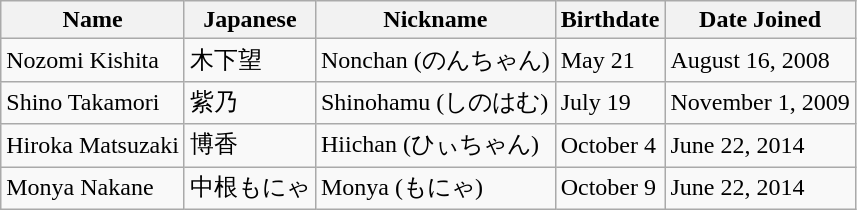<table class="wikitable sortable">
<tr>
<th>Name</th>
<th>Japanese</th>
<th>Nickname</th>
<th>Birthdate</th>
<th>Date Joined</th>
</tr>
<tr>
<td>Nozomi Kishita</td>
<td>木下望</td>
<td>Nonchan (のんちゃん)</td>
<td>May 21</td>
<td>August 16, 2008</td>
</tr>
<tr>
<td>Shino Takamori</td>
<td>紫乃</td>
<td>Shinohamu (しのはむ)</td>
<td>July 19</td>
<td>November 1, 2009</td>
</tr>
<tr>
<td>Hiroka Matsuzaki</td>
<td>博香</td>
<td>Hiichan (ひぃちゃん)</td>
<td>October 4</td>
<td>June 22, 2014</td>
</tr>
<tr>
<td>Monya Nakane</td>
<td>中根もにゃ</td>
<td>Monya (もにゃ)</td>
<td>October 9</td>
<td>June 22, 2014</td>
</tr>
</table>
